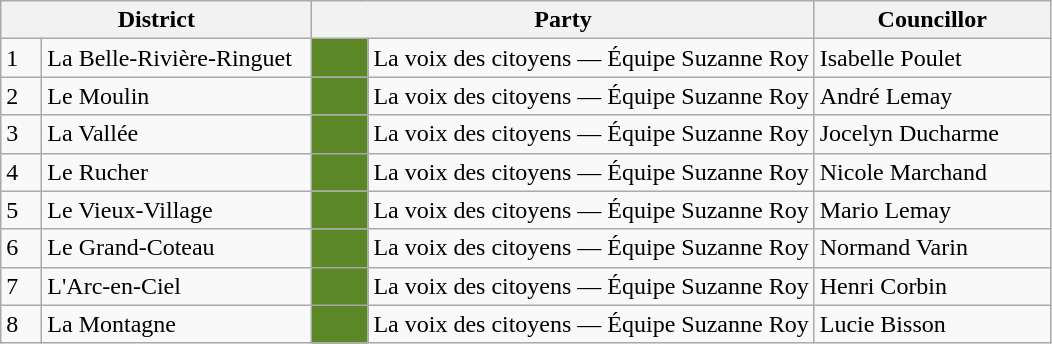<table class="wikitable">
<tr>
<th bgcolor="#DDDDFF" width="200px" colspan="2">District</th>
<th bgcolor="#DDDDFF" width="300px" colspan="2">Party</th>
<th bgcolor="#DDDDFF" width="150px">Councillor</th>
</tr>
<tr>
<td width="20px">1</td>
<td>La Belle-Rivière-Ringuet</td>
<td bgcolor=#5B8726  width="30px"> </td>
<td>La voix des citoyens — Équipe Suzanne Roy</td>
<td>Isabelle Poulet</td>
</tr>
<tr>
<td width="20px">2</td>
<td>Le Moulin</td>
<td bgcolor=#5B8726  width="30px"> </td>
<td>La voix des citoyens — Équipe Suzanne Roy</td>
<td>André Lemay</td>
</tr>
<tr>
<td width="20px">3</td>
<td>La Vallée</td>
<td bgcolor=#5B8726  width="30px"> </td>
<td>La voix des citoyens — Équipe Suzanne Roy</td>
<td>Jocelyn Ducharme</td>
</tr>
<tr>
<td width="20px">4</td>
<td>Le Rucher</td>
<td bgcolor=#5B8726  width="30px"> </td>
<td>La voix des citoyens — Équipe Suzanne Roy</td>
<td>Nicole Marchand</td>
</tr>
<tr>
<td width="20px">5</td>
<td>Le Vieux-Village</td>
<td bgcolor=#5B8726  width="30px"> </td>
<td>La voix des citoyens — Équipe Suzanne Roy</td>
<td>Mario Lemay</td>
</tr>
<tr>
<td width="20px">6</td>
<td>Le Grand-Coteau</td>
<td bgcolor=#5B8726  width="30px"> </td>
<td>La voix des citoyens — Équipe Suzanne Roy</td>
<td>Normand Varin</td>
</tr>
<tr>
<td width="20px">7</td>
<td>L'Arc-en-Ciel</td>
<td bgcolor=#5B8726  width="30px"> </td>
<td>La voix des citoyens — Équipe Suzanne Roy</td>
<td>Henri Corbin</td>
</tr>
<tr>
<td width="20px">8</td>
<td>La Montagne</td>
<td bgcolor=#5B8726  width="30px"> </td>
<td>La voix des citoyens — Équipe Suzanne Roy</td>
<td>Lucie Bisson</td>
</tr>
</table>
